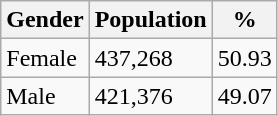<table class="wikitable">
<tr>
<th>Gender</th>
<th>Population</th>
<th>%</th>
</tr>
<tr>
<td>Female</td>
<td>437,268</td>
<td>50.93</td>
</tr>
<tr>
<td>Male</td>
<td>421,376</td>
<td>49.07</td>
</tr>
</table>
